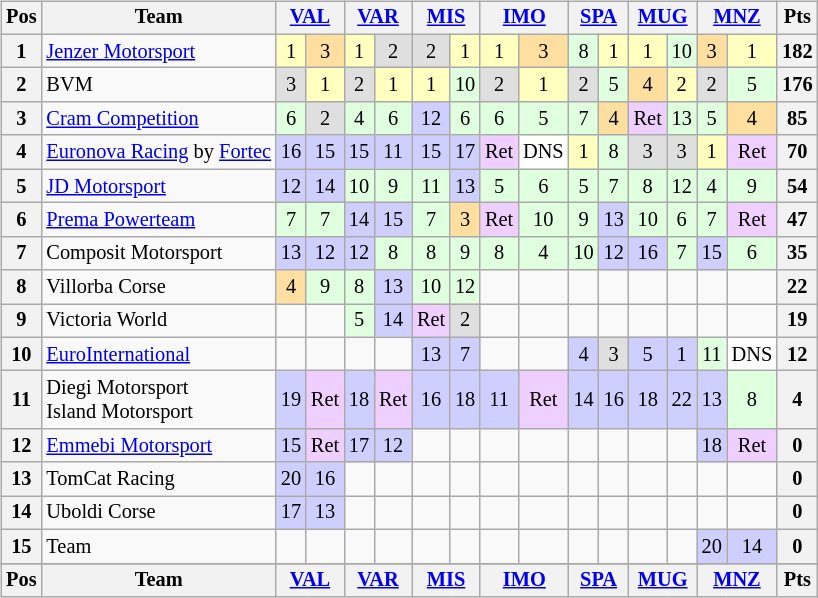<table>
<tr>
<td><br><table class="wikitable" style="font-size: 85%; text-align:center">
<tr valign="top">
<th valign="middle">Pos</th>
<th valign="middle">Team</th>
<th colspan=2><a href='#'>VAL</a><br></th>
<th colspan=2><a href='#'>VAR</a><br></th>
<th colspan=2><a href='#'>MIS</a><br></th>
<th colspan=2><a href='#'>IMO</a><br></th>
<th colspan=2><a href='#'>SPA</a><br></th>
<th colspan=2><a href='#'>MUG</a><br></th>
<th colspan=2><a href='#'>MNZ</a><br></th>
<th valign="middle">Pts</th>
</tr>
<tr>
<th>1</th>
<td align=left> <a href='#'>Jenzer Motorsport</a></td>
<td style="background:#ffffbf;">1</td>
<td style="background:#ffdf9f;">3</td>
<td style="background:#ffffbf;">1</td>
<td style="background:#dfdfdf;">2</td>
<td style="background:#dfdfdf;">2</td>
<td style="background:#ffffbf;">1</td>
<td style="background:#ffffbf;">1</td>
<td style="background:#ffdf9f;">3</td>
<td style="background:#dfffdf;">8</td>
<td style="background:#ffffbf;">1</td>
<td style="background:#ffffbf;">1</td>
<td style="background:#dfffdf;">10</td>
<td style="background:#ffdf9f;">3</td>
<td style="background:#ffffbf;">1</td>
<th>182</th>
</tr>
<tr>
<th>2</th>
<td align=left> BVM</td>
<td style="background:#dfdfdf;">3</td>
<td style="background:#ffffbf;">1</td>
<td style="background:#dfdfdf;">2</td>
<td style="background:#ffffbf;">1</td>
<td style="background:#ffffbf;">1</td>
<td style="background:#dfffdf;">10</td>
<td style="background:#dfdfdf;">2</td>
<td style="background:#ffffbf;">1</td>
<td style="background:#dfdfdf;">2</td>
<td style="background:#dfffdf;">5</td>
<td style="background:#ffdf9f;">4</td>
<td style="background:#ffffbf;">2</td>
<td style="background:#dfdfdf;">2</td>
<td style="background:#dfffdf;">5</td>
<th>176</th>
</tr>
<tr>
<th>3</th>
<td align=left> <a href='#'>Cram Competition</a></td>
<td style="background:#dfffdf;">6</td>
<td style="background:#dfdfdf;">2</td>
<td style="background:#dfffdf;">4</td>
<td style="background:#dfffdf;">6</td>
<td style="background:#cfcfff;">12</td>
<td style="background:#dfffdf;">6</td>
<td style="background:#dfffdf;">6</td>
<td style="background:#dfffdf;">5</td>
<td style="background:#dfffdf;">7</td>
<td style="background:#ffdf9f;">4</td>
<td style="background:#efcfff;">Ret</td>
<td style="background:#dfffdf;">13</td>
<td style="background:#dfffdf;">5</td>
<td style="background:#ffdf9f;">4</td>
<th>85</th>
</tr>
<tr>
<th>4</th>
<td align=left> <a href='#'>Euronova Racing</a> by <a href='#'>Fortec</a></td>
<td style="background:#cfcfff;">16</td>
<td style="background:#cfcfff;">15</td>
<td style="background:#cfcfff;">15</td>
<td style="background:#cfcfff;">11</td>
<td style="background:#cfcfff;">15</td>
<td style="background:#cfcfff;">17</td>
<td style="background:#efcfff;">Ret</td>
<td style="background:#ffffff;">DNS</td>
<td style="background:#ffffbf;">1</td>
<td style="background:#dfffdf;">8</td>
<td style="background:#dfdfdf;">3</td>
<td style="background:#dfdfdf;">3</td>
<td style="background:#ffffbf;">1</td>
<td style="background:#efcfff;">Ret</td>
<th>70</th>
</tr>
<tr>
<th>5</th>
<td align=left> <a href='#'>JD Motorsport</a></td>
<td style="background:#cfcfff;">12</td>
<td style="background:#cfcfff;">14</td>
<td style="background:#dfffdf;">10</td>
<td style="background:#dfffdf;">9</td>
<td style="background:#dfffdf;">11</td>
<td style="background:#cfcfff;">13</td>
<td style="background:#dfffdf;">5</td>
<td style="background:#dfffdf;">6</td>
<td style="background:#dfffdf;">5</td>
<td style="background:#dfffdf;">7</td>
<td style="background:#dfffdf;">8</td>
<td style="background:#dfffdf;">12</td>
<td style="background:#dfffdf;">4</td>
<td style="background:#dfffdf;">9</td>
<th>54</th>
</tr>
<tr>
<th>6</th>
<td align=left> <a href='#'>Prema Powerteam</a></td>
<td style="background:#dfffdf;">7</td>
<td style="background:#dfffdf;">7</td>
<td style="background:#cfcfff;">14</td>
<td style="background:#cfcfff;">15</td>
<td style="background:#dfffdf;">7</td>
<td style="background:#ffdf9f;">3</td>
<td style="background:#efcfff;">Ret</td>
<td style="background:#dfffdf;">10</td>
<td style="background:#dfffdf;">9</td>
<td style="background:#cfcfff;">13</td>
<td style="background:#dfffdf;">10</td>
<td style="background:#dfffdf;">6</td>
<td style="background:#dfffdf;">7</td>
<td style="background:#efcfff;">Ret</td>
<th>47</th>
</tr>
<tr>
<th>7</th>
<td align=left> Composit Motorsport</td>
<td style="background:#cfcfff;">13</td>
<td style="background:#cfcfff;">12</td>
<td style="background:#cfcfff;">12</td>
<td style="background:#dfffdf;">8</td>
<td style="background:#dfffdf;">8</td>
<td style="background:#dfffdf;">9</td>
<td style="background:#dfffdf;">8</td>
<td style="background:#dfffdf;">4</td>
<td style="background:#dfffdf;">10</td>
<td style="background:#cfcfff;">12</td>
<td style="background:#cfcfff;">16</td>
<td style="background:#dfffdf;">7</td>
<td style="background:#cfcfff;">15</td>
<td style="background:#dfffdf;">6</td>
<th>35</th>
</tr>
<tr>
<th>8</th>
<td align=left> Villorba Corse</td>
<td style="background:#ffdf9f;">4</td>
<td style="background:#dfffdf;">9</td>
<td style="background:#dfffdf;">8</td>
<td style="background:#cfcfff;">13</td>
<td style="background:#dfffdf;">10</td>
<td style="background:#dfffdf;">12</td>
<td></td>
<td></td>
<td></td>
<td></td>
<td></td>
<td></td>
<td></td>
<td></td>
<th>22</th>
</tr>
<tr>
<th>9</th>
<td align=left> Victoria World</td>
<td></td>
<td></td>
<td style="background:#dfffdf;">5</td>
<td style="background:#cfcfff;">14</td>
<td style="background:#efcfff;">Ret</td>
<td style="background:#dfdfdf;">2</td>
<td></td>
<td></td>
<td></td>
<td></td>
<td></td>
<td></td>
<td></td>
<td></td>
<th>19</th>
</tr>
<tr>
<th>10</th>
<td align=left> <a href='#'>EuroInternational</a></td>
<td></td>
<td></td>
<td></td>
<td></td>
<td style="background:#cfcfff;">13</td>
<td style="background:#cfcfff;">7</td>
<td></td>
<td></td>
<td style="background:#cfcfff;">4</td>
<td style="background:#dfdfdf;">3</td>
<td style="background:#cfcfff;">5</td>
<td style="background:#cfcfff;">1</td>
<td style="background:#dfffdf;">11</td>
<td style="background:#ffffff;">DNS</td>
<th>12</th>
</tr>
<tr>
<th>11</th>
<td align=left> Diegi Motorsport<br> Island Motorsport</td>
<td style="background:#cfcfff;">19</td>
<td style="background:#efcfff;">Ret</td>
<td style="background:#cfcfff;">18</td>
<td style="background:#efcfff;">Ret</td>
<td style="background:#cfcfff;">16</td>
<td style="background:#cfcfff;">18</td>
<td style="background:#cfcfff;">11</td>
<td style="background:#efcfff;">Ret</td>
<td style="background:#cfcfff;">14</td>
<td style="background:#cfcfff;">16</td>
<td style="background:#cfcfff;">18</td>
<td style="background:#cfcfff;">22</td>
<td style="background:#cfcfff;">13</td>
<td style="background:#dfffdf;">8</td>
<th>4</th>
</tr>
<tr>
<th>12</th>
<td align=left> <a href='#'>Emmebi Motorsport</a></td>
<td style="background:#cfcfff;">15</td>
<td style="background:#efcfff;">Ret</td>
<td style="background:#cfcfff;">17</td>
<td style="background:#cfcfff;">12</td>
<td></td>
<td></td>
<td></td>
<td></td>
<td></td>
<td></td>
<td></td>
<td></td>
<td style="background:#cfcfff;">18</td>
<td style="background:#efcfff;">Ret</td>
<th>0</th>
</tr>
<tr>
<th>13</th>
<td align=left> TomCat Racing</td>
<td style="background:#cfcfff;">20</td>
<td style="background:#cfcfff;">16</td>
<td></td>
<td></td>
<td></td>
<td></td>
<td></td>
<td></td>
<td></td>
<td></td>
<td></td>
<td></td>
<td></td>
<td></td>
<th>0</th>
</tr>
<tr>
<th>14</th>
<td align=left> Uboldi Corse</td>
<td style="background:#cfcfff;">17</td>
<td style="background:#cfcfff;">13</td>
<td></td>
<td></td>
<td></td>
<td></td>
<td></td>
<td></td>
<td></td>
<td></td>
<td></td>
<td></td>
<td></td>
<td></td>
<th>0</th>
</tr>
<tr>
<th>15</th>
<td align=left> Team </td>
<td></td>
<td></td>
<td></td>
<td></td>
<td></td>
<td></td>
<td></td>
<td></td>
<td></td>
<td></td>
<td></td>
<td></td>
<td style="background:#cfcfff;">20</td>
<td style="background:#cfcfff;">14</td>
<th>0</th>
</tr>
<tr>
</tr>
<tr valign="top">
<th valign="middle">Pos</th>
<th valign="middle">Team</th>
<th colspan=2><a href='#'>VAL</a><br></th>
<th colspan=2><a href='#'>VAR</a><br></th>
<th colspan=2><a href='#'>MIS</a><br></th>
<th colspan=2><a href='#'>IMO</a><br></th>
<th colspan=2><a href='#'>SPA</a><br></th>
<th colspan=2><a href='#'>MUG</a><br></th>
<th colspan=2><a href='#'>MNZ</a><br></th>
<th valign="middle">Pts</th>
</tr>
</table>
</td>
<td valign="top"><br></td>
</tr>
</table>
